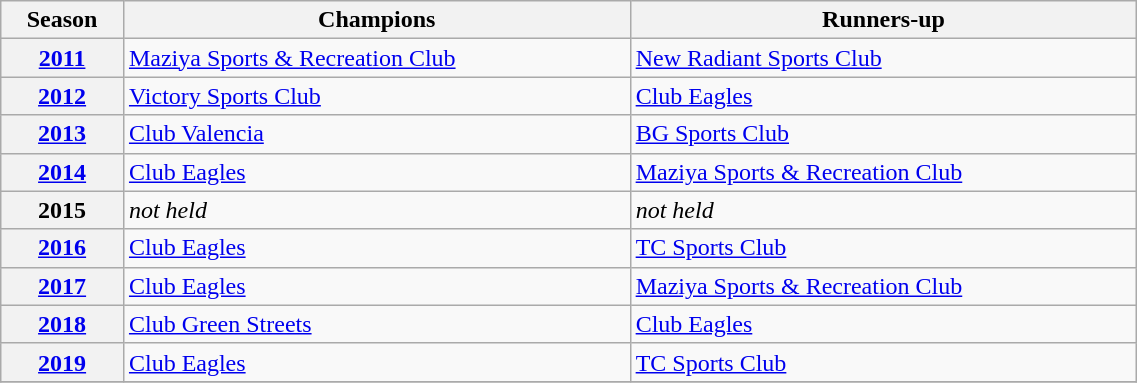<table class=wikitable width=60%>
<tr>
<th>Season</th>
<th>Champions</th>
<th>Runners-up</th>
</tr>
<tr>
<th><a href='#'>2011</a></th>
<td><a href='#'>Maziya Sports & Recreation Club</a></td>
<td><a href='#'>New Radiant Sports Club</a></td>
</tr>
<tr>
<th><a href='#'>2012</a></th>
<td><a href='#'>Victory Sports Club</a></td>
<td><a href='#'>Club Eagles</a></td>
</tr>
<tr>
<th><a href='#'>2013</a></th>
<td><a href='#'>Club Valencia</a></td>
<td><a href='#'>BG Sports Club</a></td>
</tr>
<tr>
<th><a href='#'>2014</a></th>
<td><a href='#'>Club Eagles</a></td>
<td><a href='#'>Maziya Sports & Recreation Club</a></td>
</tr>
<tr>
<th>2015</th>
<td><em>not held</em></td>
<td><em>not held</em></td>
</tr>
<tr>
<th><a href='#'>2016</a></th>
<td><a href='#'>Club Eagles</a></td>
<td><a href='#'>TC Sports Club</a></td>
</tr>
<tr>
<th><a href='#'>2017</a></th>
<td><a href='#'>Club Eagles</a></td>
<td><a href='#'>Maziya Sports & Recreation Club</a></td>
</tr>
<tr>
<th><a href='#'>2018</a></th>
<td><a href='#'>Club Green Streets</a></td>
<td><a href='#'>Club Eagles</a></td>
</tr>
<tr>
<th><a href='#'>2019</a></th>
<td><a href='#'>Club Eagles</a></td>
<td><a href='#'>TC Sports Club</a></td>
</tr>
<tr>
</tr>
</table>
